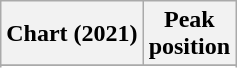<table class="wikitable sortable plainrowheaders" style="text-align:center">
<tr>
<th scope="col">Chart (2021)</th>
<th scope="col">Peak<br> position</th>
</tr>
<tr>
</tr>
<tr>
</tr>
<tr>
</tr>
<tr>
</tr>
</table>
